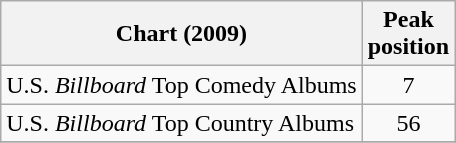<table class="wikitable">
<tr>
<th>Chart (2009)</th>
<th>Peak<br>position</th>
</tr>
<tr>
<td>U.S. <em>Billboard</em> Top Comedy Albums</td>
<td align="center">7</td>
</tr>
<tr>
<td>U.S. <em>Billboard</em> Top Country Albums</td>
<td align="center">56</td>
</tr>
<tr>
</tr>
</table>
